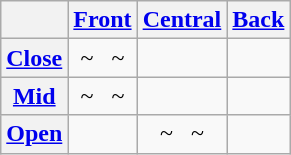<table class="wikitable" style="text-align:center;">
<tr>
<th></th>
<th><a href='#'>Front</a></th>
<th><a href='#'>Central</a></th>
<th><a href='#'>Back</a></th>
</tr>
<tr>
<th><a href='#'>Close</a></th>
<td>~   ~</td>
<td></td>
<td>   </td>
</tr>
<tr>
<th><a href='#'>Mid</a></th>
<td>~   ~</td>
<td>   </td>
<td>   </td>
</tr>
<tr>
<th><a href='#'>Open</a></th>
<td></td>
<td>~   ~</td>
<td></td>
</tr>
</table>
